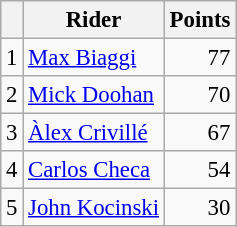<table class="wikitable" style="font-size: 95%;">
<tr>
<th></th>
<th>Rider</th>
<th>Points</th>
</tr>
<tr>
<td align=center>1</td>
<td> <a href='#'>Max Biaggi</a></td>
<td align=right>77</td>
</tr>
<tr>
<td align=center>2</td>
<td> <a href='#'>Mick Doohan</a></td>
<td align=right>70</td>
</tr>
<tr>
<td align=center>3</td>
<td> <a href='#'>Àlex Crivillé</a></td>
<td align=right>67</td>
</tr>
<tr>
<td align=center>4</td>
<td> <a href='#'>Carlos Checa</a></td>
<td align=right>54</td>
</tr>
<tr>
<td align=center>5</td>
<td> <a href='#'>John Kocinski</a></td>
<td align=right>30</td>
</tr>
</table>
